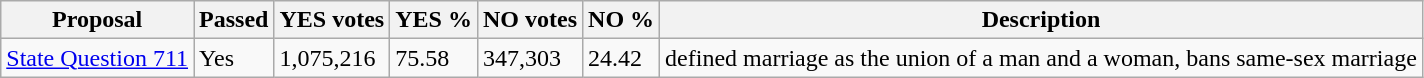<table class="wikitable sortable">
<tr>
<th>Proposal</th>
<th>Passed</th>
<th>YES votes</th>
<th>YES %</th>
<th>NO votes</th>
<th>NO %</th>
<th>Description</th>
</tr>
<tr>
<td><a href='#'>State Question 711</a></td>
<td> Yes</td>
<td>1,075,216</td>
<td>75.58</td>
<td>347,303</td>
<td>24.42</td>
<td>defined marriage as the union of a man and a woman, bans same-sex marriage</td>
</tr>
</table>
